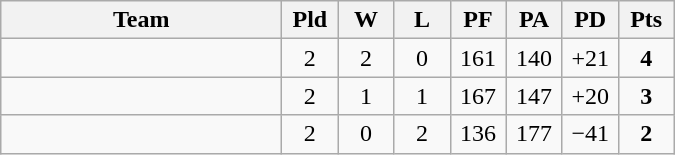<table class=wikitable style="text-align:center">
<tr>
<th width=180>Team</th>
<th width=30>Pld</th>
<th width=30>W</th>
<th width=30>L</th>
<th width=30>PF</th>
<th width=30>PA</th>
<th width=30>PD</th>
<th width=30>Pts</th>
</tr>
<tr>
<td align="left"></td>
<td>2</td>
<td>2</td>
<td>0</td>
<td>161</td>
<td>140</td>
<td>+21</td>
<td><strong>4</strong></td>
</tr>
<tr>
<td align="left"></td>
<td>2</td>
<td>1</td>
<td>1</td>
<td>167</td>
<td>147</td>
<td>+20</td>
<td><strong>3</strong></td>
</tr>
<tr>
<td align="left"></td>
<td>2</td>
<td>0</td>
<td>2</td>
<td>136</td>
<td>177</td>
<td>−41</td>
<td><strong>2</strong></td>
</tr>
</table>
